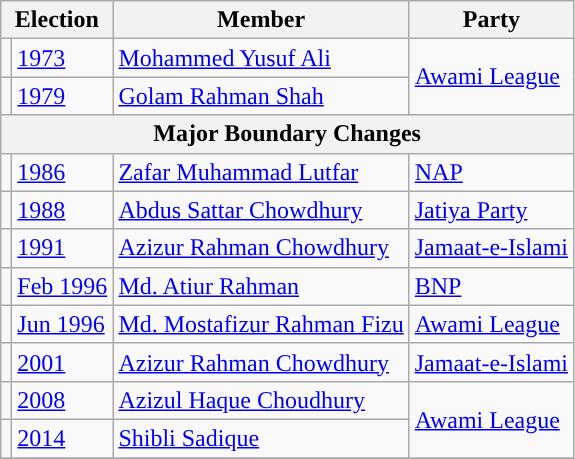<table class="wikitable">
<tr>
<th colspan="2">Election</th>
<th>Member</th>
<th>Party</th>
</tr>
<tr>
<td style="background-color:"></td>
<td><a href='#'>1973</a></td>
<td><a href='#'>Mohammed Yusuf Ali</a></td>
<td rowspan="2"><a href='#'>Awami League</a></td>
</tr>
<tr>
<td style="background-color:"></td>
<td><a href='#'>1979</a></td>
<td><a href='#'>Golam Rahman Shah</a></td>
</tr>
<tr>
<th colspan="4">Major Boundary Changes</th>
</tr>
<tr>
<td style="background-color:"></td>
<td><a href='#'>1986</a></td>
<td><a href='#'>Zafar Muhammad Lutfar</a></td>
<td><a href='#'>NAP</a></td>
</tr>
<tr>
<td style="background-color:"></td>
<td><a href='#'>1988</a></td>
<td><a href='#'>Abdus Sattar Chowdhury</a></td>
<td><a href='#'>Jatiya Party</a></td>
</tr>
<tr>
<td style="background-color:"></td>
<td><a href='#'>1991</a></td>
<td><a href='#'>Azizur Rahman Chowdhury</a></td>
<td><a href='#'>Jamaat-e-Islami</a></td>
</tr>
<tr>
<td style="background-color:"></td>
<td><a href='#'>Feb 1996</a></td>
<td><a href='#'>Md. Atiur Rahman</a></td>
<td><a href='#'>BNP</a></td>
</tr>
<tr>
<td style="background-color:"></td>
<td><a href='#'>Jun 1996</a></td>
<td><a href='#'>Md. Mostafizur Rahman Fizu</a></td>
<td><a href='#'>Awami League</a></td>
</tr>
<tr>
<td style="background-color:"></td>
<td><a href='#'>2001</a></td>
<td><a href='#'>Azizur Rahman Chowdhury</a></td>
<td><a href='#'>Jamaat-e-Islami</a></td>
</tr>
<tr>
<td style="background-color:"></td>
<td><a href='#'>2008</a></td>
<td><a href='#'>Azizul Haque Choudhury</a></td>
<td rowspan="2"><a href='#'>Awami League</a></td>
</tr>
<tr>
<td style="background-color:"></td>
<td><a href='#'>2014</a></td>
<td><a href='#'>Shibli Sadique</a></td>
</tr>
<tr>
</tr>
</table>
